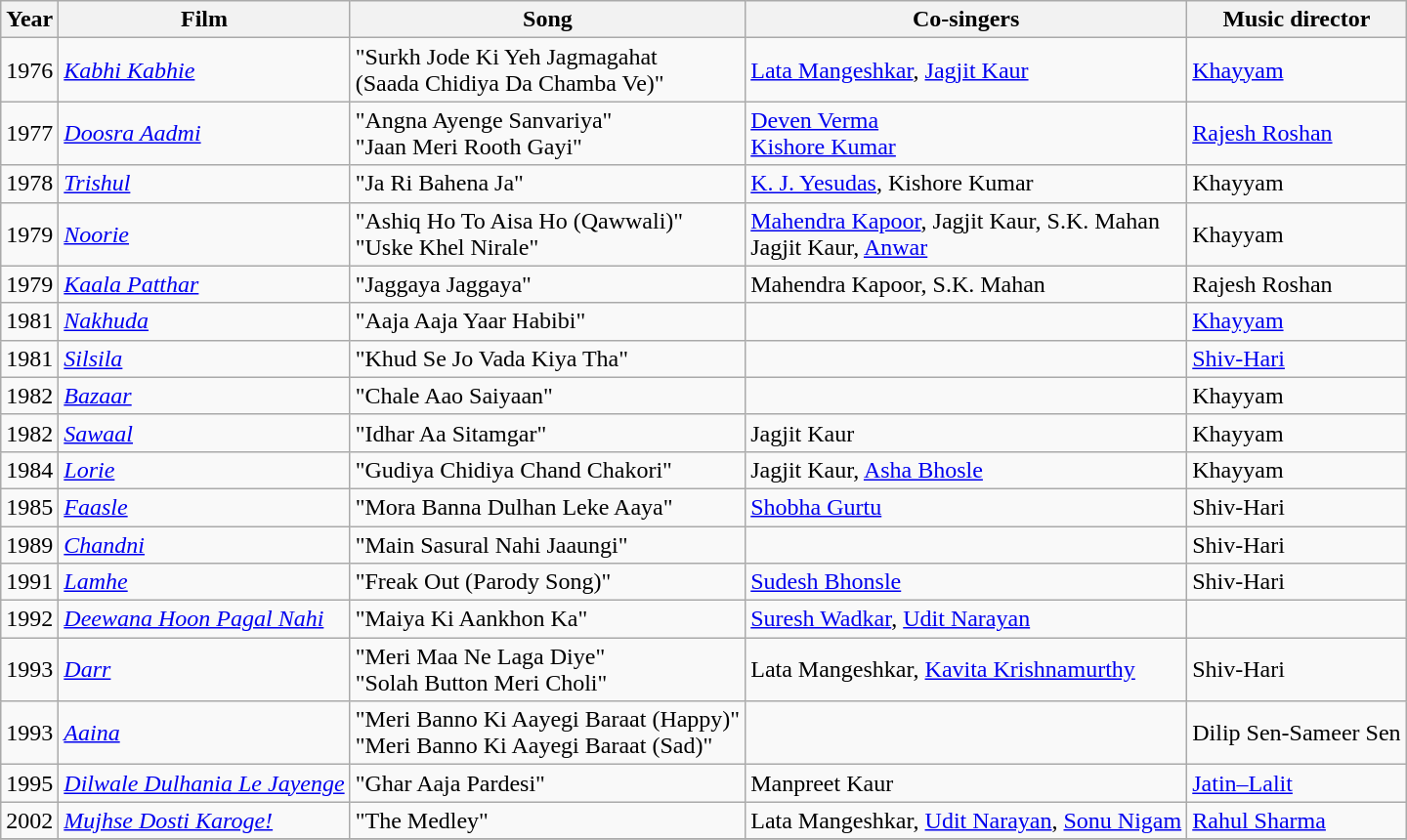<table class="wikitable sortable">
<tr>
<th>Year</th>
<th>Film</th>
<th>Song</th>
<th>Co-singers</th>
<th>Music director</th>
</tr>
<tr>
<td>1976</td>
<td><em><a href='#'>Kabhi Kabhie</a></em></td>
<td>"Surkh Jode Ki Yeh Jagmagahat <br> (Saada Chidiya Da Chamba Ve)"</td>
<td><a href='#'>Lata Mangeshkar</a>, <a href='#'>Jagjit Kaur</a></td>
<td><a href='#'>Khayyam</a></td>
</tr>
<tr>
<td>1977</td>
<td><em><a href='#'>Doosra Aadmi</a></em> </td>
<td> "Angna Ayenge Sanvariya" <br>  "Jaan Meri Rooth Gayi"</td>
<td> <a href='#'>Deven Verma</a> <br>  <a href='#'>Kishore Kumar</a></td>
<td><a href='#'>Rajesh Roshan</a></td>
</tr>
<tr>
<td>1978</td>
<td><em><a href='#'>Trishul</a></em></td>
<td>"Ja Ri Bahena Ja"</td>
<td><a href='#'>K. J. Yesudas</a>, Kishore Kumar</td>
<td>Khayyam</td>
</tr>
<tr>
<td>1979</td>
<td><em><a href='#'>Noorie</a></em></td>
<td> "Ashiq Ho To Aisa Ho (Qawwali)" <br>  "Uske Khel Nirale"</td>
<td> <a href='#'>Mahendra Kapoor</a>, Jagjit Kaur, S.K. Mahan <br>  Jagjit Kaur, <a href='#'>Anwar</a></td>
<td>Khayyam</td>
</tr>
<tr>
<td>1979</td>
<td><em><a href='#'>Kaala Patthar</a></em></td>
<td>"Jaggaya Jaggaya"</td>
<td>Mahendra Kapoor, S.K. Mahan</td>
<td>Rajesh Roshan</td>
</tr>
<tr>
<td>1981</td>
<td><em><a href='#'>Nakhuda</a></em></td>
<td>"Aaja Aaja Yaar Habibi"</td>
<td></td>
<td><a href='#'>Khayyam</a></td>
</tr>
<tr>
<td>1981</td>
<td><em><a href='#'>Silsila</a></em></td>
<td>"Khud Se Jo Vada Kiya Tha"</td>
<td></td>
<td><a href='#'>Shiv-Hari</a></td>
</tr>
<tr>
<td>1982</td>
<td><em><a href='#'>Bazaar</a></em></td>
<td>"Chale Aao Saiyaan"</td>
<td></td>
<td>Khayyam</td>
</tr>
<tr>
<td>1982</td>
<td><em><a href='#'>Sawaal</a></em></td>
<td>"Idhar Aa Sitamgar"</td>
<td>Jagjit Kaur</td>
<td>Khayyam</td>
</tr>
<tr>
<td>1984</td>
<td><em><a href='#'>Lorie</a></em></td>
<td>"Gudiya Chidiya Chand Chakori"</td>
<td>Jagjit Kaur, <a href='#'>Asha Bhosle</a></td>
<td>Khayyam</td>
</tr>
<tr>
<td>1985</td>
<td><em><a href='#'>Faasle</a></em></td>
<td>"Mora Banna Dulhan Leke Aaya"</td>
<td><a href='#'>Shobha Gurtu</a></td>
<td>Shiv-Hari</td>
</tr>
<tr>
<td>1989</td>
<td><em><a href='#'>Chandni</a></em></td>
<td>"Main Sasural Nahi Jaaungi"</td>
<td></td>
<td>Shiv-Hari</td>
</tr>
<tr>
<td>1991</td>
<td><em><a href='#'>Lamhe</a></em></td>
<td>"Freak Out (Parody Song)"</td>
<td><a href='#'>Sudesh Bhonsle</a></td>
<td>Shiv-Hari</td>
</tr>
<tr>
<td>1992</td>
<td><em><a href='#'>Deewana Hoon Pagal Nahi</a></em></td>
<td>"Maiya Ki Aankhon Ka"</td>
<td><a href='#'>Suresh Wadkar</a>, <a href='#'>Udit Narayan</a></td>
</tr>
<tr>
<td>1993</td>
<td><em><a href='#'>Darr</a></em></td>
<td> "Meri Maa Ne Laga Diye" <br>  "Solah Button Meri Choli"</td>
<td>Lata Mangeshkar, <a href='#'>Kavita Krishnamurthy</a></td>
<td>Shiv-Hari</td>
</tr>
<tr>
<td>1993</td>
<td><em><a href='#'>Aaina</a></em></td>
<td> "Meri Banno Ki Aayegi Baraat (Happy)" <br>  "Meri Banno Ki Aayegi Baraat (Sad)"</td>
<td></td>
<td>Dilip Sen-Sameer Sen</td>
</tr>
<tr>
<td>1995</td>
<td><em><a href='#'>Dilwale Dulhania Le Jayenge</a></em></td>
<td>"Ghar Aaja Pardesi"</td>
<td>Manpreet Kaur</td>
<td><a href='#'>Jatin–Lalit</a></td>
</tr>
<tr>
<td>2002</td>
<td><em><a href='#'>Mujhse Dosti Karoge!</a></em></td>
<td>"The Medley"</td>
<td>Lata Mangeshkar, <a href='#'>Udit Narayan</a>, <a href='#'>Sonu Nigam</a></td>
<td><a href='#'>Rahul Sharma</a></td>
</tr>
<tr>
</tr>
</table>
